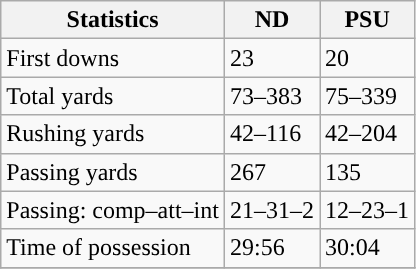<table class="wikitable" style="float: left;">
<tr>
<th>Statistics</th>
<th>ND</th>
<th>PSU</th>
</tr>
<tr>
<td>First downs</td>
<td>23</td>
<td>20</td>
</tr>
<tr>
<td>Total yards</td>
<td>73–383</td>
<td>75–339</td>
</tr>
<tr>
<td>Rushing yards</td>
<td>42–116</td>
<td>42–204</td>
</tr>
<tr>
<td>Passing yards</td>
<td>267</td>
<td>135</td>
</tr>
<tr>
<td>Passing: comp–att–int</td>
<td>21–31–2</td>
<td>12–23–1</td>
</tr>
<tr>
<td>Time of possession</td>
<td>29:56</td>
<td>30:04</td>
</tr>
<tr>
</tr>
</table>
